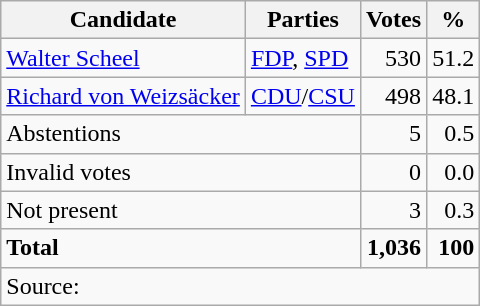<table class=wikitable style=text-align:right>
<tr>
<th>Candidate</th>
<th>Parties</th>
<th>Votes</th>
<th>%</th>
</tr>
<tr>
<td align=left><a href='#'>Walter Scheel</a></td>
<td align=left><a href='#'>FDP</a>, <a href='#'>SPD</a></td>
<td>530</td>
<td>51.2</td>
</tr>
<tr>
<td align=left><a href='#'>Richard von Weizsäcker</a></td>
<td align=left><a href='#'>CDU</a>/<a href='#'>CSU</a></td>
<td>498</td>
<td>48.1</td>
</tr>
<tr>
<td align=left colspan=2>Abstentions</td>
<td>5</td>
<td>0.5</td>
</tr>
<tr>
<td align=left colspan=2>Invalid votes</td>
<td>0</td>
<td>0.0</td>
</tr>
<tr>
<td align=left colspan=2>Not present</td>
<td>3</td>
<td>0.3</td>
</tr>
<tr>
<td align=left colspan=2><strong>Total</strong></td>
<td><strong>1,036</strong></td>
<td><strong>100</strong></td>
</tr>
<tr>
<td align=left colspan=4>Source: </td>
</tr>
</table>
